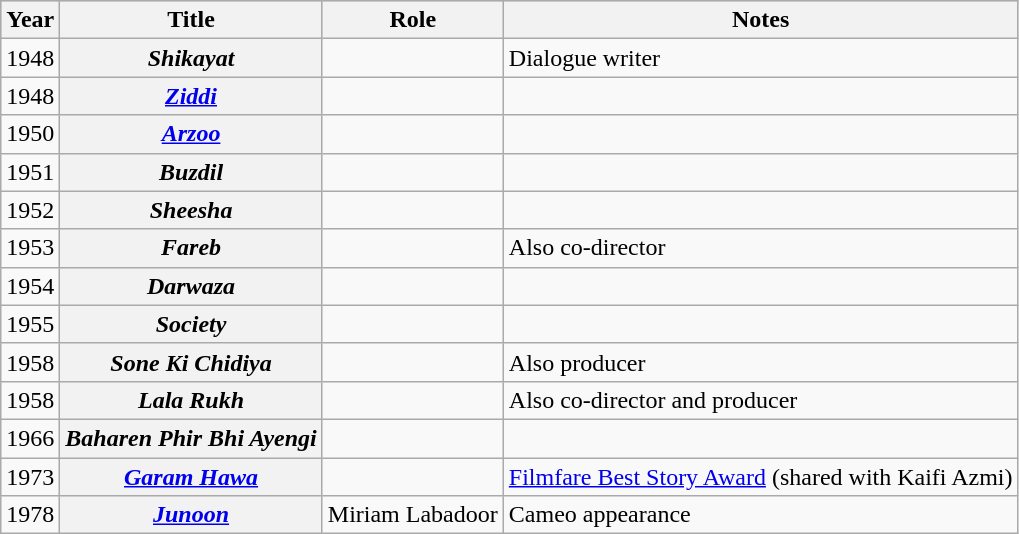<table class="wikitable sortable plainrowheaders">
<tr style="background:#ccc; text-align:center;">
<th scope="col">Year</th>
<th scope="col">Title</th>
<th scope="col">Role</th>
<th scope="col" class="unsortable">Notes</th>
</tr>
<tr>
<td>1948</td>
<th scope="row"><em>Shikayat</em></th>
<td style="text-align:center;"></td>
<td>Dialogue writer</td>
</tr>
<tr>
<td>1948</td>
<th scope="row"><em><a href='#'>Ziddi</a></em></th>
<td style="text-align:center;"></td>
<td></td>
</tr>
<tr>
<td>1950</td>
<th scope="row"><em><a href='#'>Arzoo</a></em></th>
<td style="text-align:center;"></td>
<td></td>
</tr>
<tr>
<td>1951</td>
<th scope="row"><em>Buzdil</em></th>
<td style="text-align:center;"></td>
<td></td>
</tr>
<tr>
<td>1952</td>
<th scope="row"><em>Sheesha</em></th>
<td style="text-align:center;"></td>
<td></td>
</tr>
<tr>
<td>1953</td>
<th scope="row"><em>Fareb</em></th>
<td style="text-align:center;"></td>
<td>Also co-director</td>
</tr>
<tr>
<td>1954</td>
<th scope="row"><em>Darwaza</em></th>
<td style="text-align:center;"></td>
<td></td>
</tr>
<tr>
<td>1955</td>
<th scope="row"><em>Society</em></th>
<td style="text-align:center;"></td>
<td></td>
</tr>
<tr>
<td>1958</td>
<th scope="row"><em>Sone Ki Chidiya</em></th>
<td style="text-align:center;"></td>
<td>Also producer</td>
</tr>
<tr>
<td>1958</td>
<th scope="row"><em>Lala Rukh</em></th>
<td style="text-align:center;"></td>
<td>Also co-director and producer</td>
</tr>
<tr>
<td>1966</td>
<th scope="row"><em>Baharen Phir Bhi Ayengi</em></th>
<td style="text-align:center;"></td>
<td></td>
</tr>
<tr>
<td>1973</td>
<th scope="row"><em><a href='#'>Garam Hawa</a></em></th>
<td style="text-align:center;"></td>
<td><a href='#'>Filmfare Best Story Award</a> (shared with Kaifi Azmi)</td>
</tr>
<tr>
<td>1978</td>
<th scope="row"><em><a href='#'>Junoon</a></em></th>
<td>Miriam Labadoor</td>
<td>Cameo appearance</td>
</tr>
</table>
